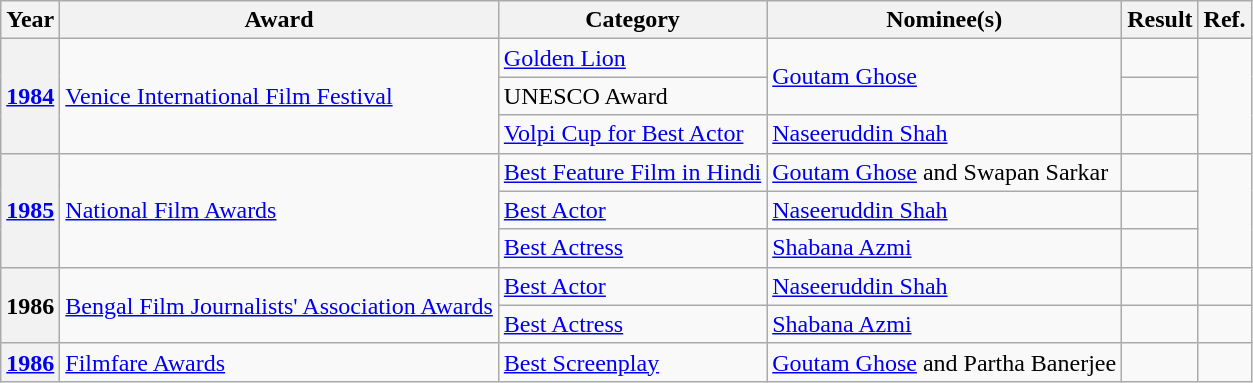<table class="wikitable plainrowheaders sortable">
<tr>
<th scope="col">Year</th>
<th scope="col">Award</th>
<th scope="col">Category</th>
<th scope="col">Nominee(s)</th>
<th scope="col">Result</th>
<th scope="col">Ref.</th>
</tr>
<tr>
<th rowspan="3"><a href='#'>1984</a></th>
<td rowspan="3"><a href='#'>Venice International Film Festival</a></td>
<td><a href='#'>Golden Lion</a></td>
<td rowspan="2"><a href='#'>Goutam Ghose</a></td>
<td></td>
<td rowspan="3"></td>
</tr>
<tr>
<td>UNESCO Award</td>
<td></td>
</tr>
<tr>
<td><a href='#'>Volpi Cup for Best Actor</a></td>
<td><a href='#'>Naseeruddin Shah</a></td>
<td></td>
</tr>
<tr>
<th rowspan="3"><a href='#'>1985</a></th>
<td rowspan="3"><a href='#'>National Film Awards</a></td>
<td><a href='#'>Best Feature Film in Hindi</a></td>
<td><a href='#'>Goutam Ghose</a> and Swapan Sarkar</td>
<td></td>
<td rowspan="3"></td>
</tr>
<tr>
<td><a href='#'>Best Actor</a></td>
<td><a href='#'>Naseeruddin Shah</a></td>
<td></td>
</tr>
<tr>
<td><a href='#'>Best Actress</a></td>
<td><a href='#'>Shabana Azmi</a></td>
<td></td>
</tr>
<tr>
<th rowspan="2">1986</th>
<td rowspan="2"><a href='#'>Bengal Film Journalists' Association Awards</a></td>
<td><a href='#'>Best Actor</a></td>
<td><a href='#'>Naseeruddin Shah</a></td>
<td></td>
<td></td>
</tr>
<tr>
<td><a href='#'>Best Actress</a></td>
<td><a href='#'>Shabana Azmi</a></td>
<td></td>
<td></td>
</tr>
<tr>
<th><a href='#'>1986</a></th>
<td><a href='#'>Filmfare Awards</a></td>
<td><a href='#'>Best Screenplay</a></td>
<td><a href='#'>Goutam Ghose</a> and Partha Banerjee</td>
<td></td>
<td></td>
</tr>
</table>
